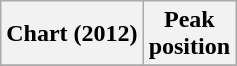<table class="wikitable sortable">
<tr>
<th>Chart (2012)</th>
<th>Peak<br>position</th>
</tr>
<tr>
</tr>
</table>
